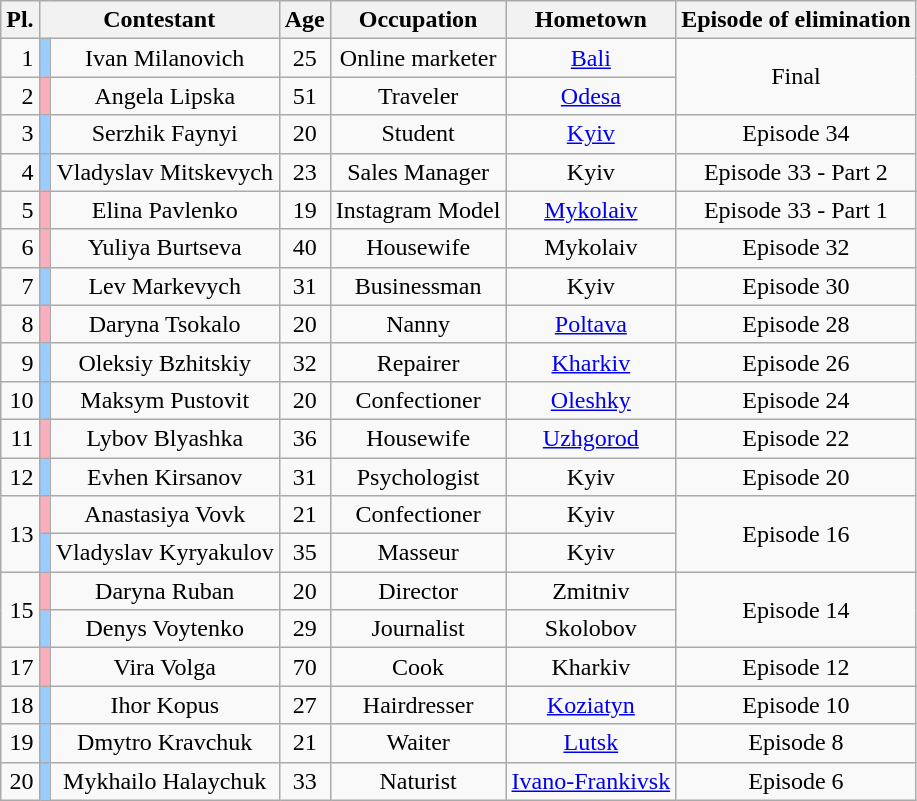<table class="wikitable" style="text-align:center" style="width:70%;">
<tr>
<th>Pl.</th>
<th colspan="2">Contestant</th>
<th>Age</th>
<th>Occupation</th>
<th>Hometown</th>
<th>Episode of elimination</th>
</tr>
<tr>
<td align="right">1</td>
<td style="background:#9cf;"></td>
<td>Ivan Milanovich</td>
<td>25</td>
<td>Online marketer</td>
<td><a href='#'>Bali</a></td>
<td rowspan="2">Final</td>
</tr>
<tr>
<td align="right">2</td>
<td style="background:#faafbe"></td>
<td>Angela Lipska</td>
<td>51</td>
<td>Traveler</td>
<td><a href='#'>Odesa</a></td>
</tr>
<tr>
<td align="right">3</td>
<td style="background:#9cf;"></td>
<td>Serzhik Faynyi</td>
<td>20</td>
<td>Student</td>
<td><a href='#'>Kyiv</a></td>
<td>Episode 34</td>
</tr>
<tr>
<td align="right">4</td>
<td style="background:#9cf;"></td>
<td>Vladyslav Mitskevych</td>
<td>23</td>
<td>Sales Manager</td>
<td>Kyiv</td>
<td>Episode 33 - Part 2</td>
</tr>
<tr>
<td align="right">5</td>
<td style="background:#faafbe"></td>
<td>Elina Pavlenko</td>
<td>19</td>
<td>Instagram Model</td>
<td><a href='#'>Mykolaiv</a></td>
<td>Episode 33 - Part 1</td>
</tr>
<tr>
<td align="right">6</td>
<td style="background:#faafbe"></td>
<td>Yuliya Burtseva</td>
<td>40</td>
<td>Housewife</td>
<td>Mykolaiv</td>
<td>Episode 32</td>
</tr>
<tr>
<td align="right">7</td>
<td style="background:#9cf;"></td>
<td>Lev Markevych</td>
<td>31</td>
<td>Businessman</td>
<td>Kyiv</td>
<td>Episode 30</td>
</tr>
<tr>
<td align="right">8</td>
<td style="background:#faafbe"></td>
<td>Daryna Tsokalo</td>
<td>20</td>
<td>Nanny</td>
<td><a href='#'>Poltava</a></td>
<td>Episode 28</td>
</tr>
<tr>
<td align="right">9</td>
<td style="background:#9cf;"></td>
<td>Oleksiy Bzhitskiy</td>
<td>32</td>
<td>Repairer</td>
<td><a href='#'>Kharkiv</a></td>
<td>Episode 26</td>
</tr>
<tr>
<td align="right">10</td>
<td style="background:#9cf;"></td>
<td>Maksym Pustovit</td>
<td>20</td>
<td>Confectioner</td>
<td><a href='#'>Oleshky</a></td>
<td>Episode 24</td>
</tr>
<tr>
<td align="right">11</td>
<td style="background:#faafbe"></td>
<td>Lybov Blyashka</td>
<td>36</td>
<td>Housewife</td>
<td><a href='#'>Uzhgorod</a></td>
<td>Episode 22</td>
</tr>
<tr>
<td align="right">12</td>
<td style="background:#9cf;"></td>
<td>Evhen Kirsanov</td>
<td>31</td>
<td>Psychologist</td>
<td>Kyiv</td>
<td>Episode 20</td>
</tr>
<tr>
<td rowspan="2" align="right">13</td>
<td style="background:#faafbe"></td>
<td>Anastasiya Vovk</td>
<td>21</td>
<td>Confectioner</td>
<td>Kyiv</td>
<td rowspan="2">Episode 16</td>
</tr>
<tr>
<td style="background:#9cf;"></td>
<td>Vladyslav Kyryakulov</td>
<td>35</td>
<td>Masseur</td>
<td>Kyiv</td>
</tr>
<tr>
<td rowspan="2" align="right">15</td>
<td style="background:#faafbe"></td>
<td>Daryna Ruban</td>
<td>20</td>
<td>Director</td>
<td>Zmitniv</td>
<td rowspan="2">Episode 14</td>
</tr>
<tr>
<td style="background:#9cf;"></td>
<td>Denys Voytenko</td>
<td>29</td>
<td>Journalist</td>
<td>Skolobov</td>
</tr>
<tr>
<td align="right">17</td>
<td style="background:#faafbe"></td>
<td>Vira Volga</td>
<td>70</td>
<td>Cook</td>
<td>Kharkiv</td>
<td>Episode 12</td>
</tr>
<tr>
<td align="right">18</td>
<td style="background:#9cf;"></td>
<td>Ihor Kopus</td>
<td>27</td>
<td>Hairdresser</td>
<td><a href='#'>Koziatyn</a></td>
<td>Episode 10</td>
</tr>
<tr>
<td align="right">19</td>
<td style="background:#9cf;"></td>
<td>Dmytro Kravchuk</td>
<td>21</td>
<td>Waiter</td>
<td><a href='#'>Lutsk</a></td>
<td>Episode 8</td>
</tr>
<tr>
<td align="right">20</td>
<td style="background:#9cf;"></td>
<td>Mykhailo Halaychuk</td>
<td>33</td>
<td>Naturist</td>
<td><a href='#'>Ivano-Frankivsk</a></td>
<td>Episode 6</td>
</tr>
</table>
